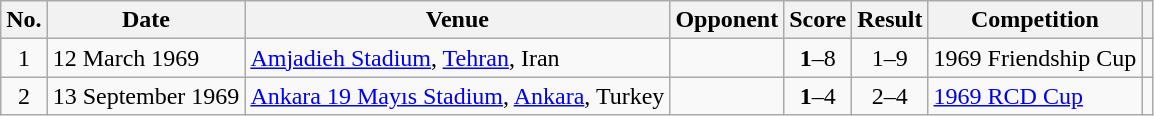<table class="wikitable plainrowheaders sortable">
<tr>
<th scope="col">No.</th>
<th scope="col">Date</th>
<th scope="col">Venue</th>
<th scope="col">Opponent</th>
<th scope="col">Score</th>
<th scope="col">Result</th>
<th scope="col">Competition</th>
<th scope="col" class="unsortable"></th>
</tr>
<tr>
<td align="center">1</td>
<td>12 March 1969</td>
<td><a href='#'>Amjadieh Stadium</a>, <a href='#'>Tehran</a>, Iran</td>
<td></td>
<td align="center"><strong>1</strong>–8</td>
<td align="center">1–9</td>
<td>1969 Friendship Cup</td>
<td></td>
</tr>
<tr>
<td align="center">2</td>
<td>13 September 1969</td>
<td><a href='#'>Ankara 19 Mayıs Stadium</a>, <a href='#'>Ankara</a>, Turkey</td>
<td></td>
<td align="center"><strong>1</strong>–4</td>
<td align="center">2–4</td>
<td><a href='#'>1969 RCD Cup</a></td>
<td></td>
</tr>
</table>
